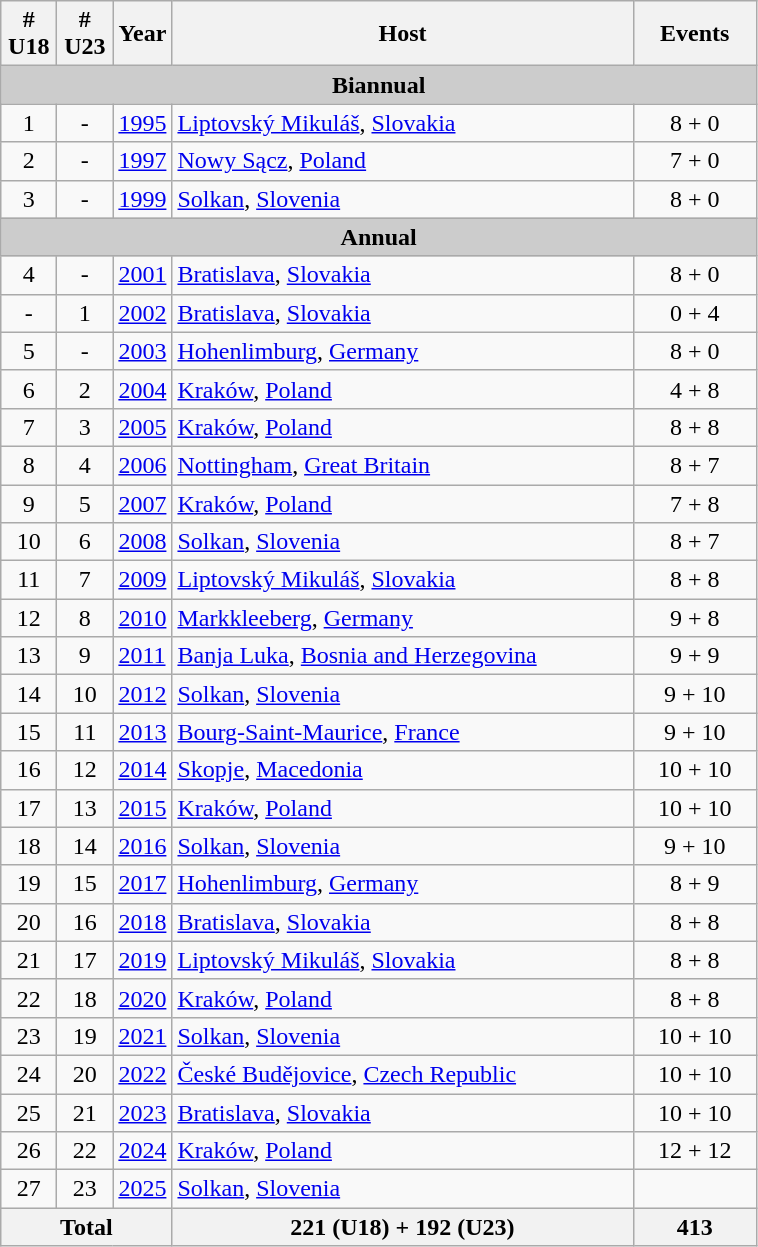<table class="wikitable" style="font-size:100%">
<tr>
<th width=30># U18</th>
<th width=30># U23</th>
<th width=30>Year</th>
<th width=300>Host</th>
<th width=75>Events</th>
</tr>
<tr>
<td colspan="5" bgcolor="#cccccc"align=center><strong>Biannual</strong></td>
</tr>
<tr>
<td align=center>1</td>
<td align=center>-</td>
<td><a href='#'>1995</a></td>
<td> <a href='#'>Liptovský Mikuláš</a>, <a href='#'>Slovakia</a></td>
<td align=center>8 + 0</td>
</tr>
<tr>
<td align=center>2</td>
<td align=center>-</td>
<td><a href='#'>1997</a></td>
<td> <a href='#'>Nowy Sącz</a>, <a href='#'>Poland</a></td>
<td align=center>7 + 0</td>
</tr>
<tr>
<td align=center>3</td>
<td align=center>-</td>
<td><a href='#'>1999</a></td>
<td> <a href='#'>Solkan</a>, <a href='#'>Slovenia</a></td>
<td align=center>8 + 0</td>
</tr>
<tr>
<td colspan="5" bgcolor="#cccccc"align=center><strong>Annual</strong></td>
</tr>
<tr>
<td align=center>4</td>
<td align=center>-</td>
<td><a href='#'>2001</a></td>
<td> <a href='#'>Bratislava</a>, <a href='#'>Slovakia</a></td>
<td align=center>8 + 0</td>
</tr>
<tr>
<td align=center>-</td>
<td align=center>1</td>
<td><a href='#'>2002</a></td>
<td> <a href='#'>Bratislava</a>, <a href='#'>Slovakia</a></td>
<td align=center>0 + 4</td>
</tr>
<tr>
<td align=center>5</td>
<td align=center>-</td>
<td><a href='#'>2003</a></td>
<td> <a href='#'>Hohenlimburg</a>, <a href='#'>Germany</a></td>
<td align=center>8 + 0</td>
</tr>
<tr>
<td align=center>6</td>
<td align=center>2</td>
<td><a href='#'>2004</a></td>
<td> <a href='#'>Kraków</a>, <a href='#'>Poland</a></td>
<td align=center>4 + 8</td>
</tr>
<tr>
<td align=center>7</td>
<td align=center>3</td>
<td><a href='#'>2005</a></td>
<td> <a href='#'>Kraków</a>, <a href='#'>Poland</a></td>
<td align=center>8 + 8</td>
</tr>
<tr>
<td align=center>8</td>
<td align=center>4</td>
<td><a href='#'>2006</a></td>
<td> <a href='#'>Nottingham</a>, <a href='#'>Great Britain</a></td>
<td align=center>8 + 7</td>
</tr>
<tr>
<td align=center>9</td>
<td align=center>5</td>
<td><a href='#'>2007</a></td>
<td> <a href='#'>Kraków</a>, <a href='#'>Poland</a></td>
<td align=center>7 + 8</td>
</tr>
<tr>
<td align=center>10</td>
<td align=center>6</td>
<td><a href='#'>2008</a></td>
<td> <a href='#'>Solkan</a>, <a href='#'>Slovenia</a></td>
<td align=center>8 + 7</td>
</tr>
<tr>
<td align=center>11</td>
<td align=center>7</td>
<td><a href='#'>2009</a></td>
<td> <a href='#'>Liptovský Mikuláš</a>, <a href='#'>Slovakia</a></td>
<td align=center>8 + 8</td>
</tr>
<tr>
<td align=center>12</td>
<td align=center>8</td>
<td><a href='#'>2010</a></td>
<td> <a href='#'>Markkleeberg</a>, <a href='#'>Germany</a></td>
<td align=center>9 + 8</td>
</tr>
<tr>
<td align=center>13</td>
<td align=center>9</td>
<td><a href='#'>2011</a></td>
<td> <a href='#'>Banja Luka</a>, <a href='#'>Bosnia and Herzegovina</a></td>
<td align=center>9 + 9</td>
</tr>
<tr>
<td align=center>14</td>
<td align=center>10</td>
<td><a href='#'>2012</a></td>
<td> <a href='#'>Solkan</a>, <a href='#'>Slovenia</a></td>
<td align=center>9 + 10</td>
</tr>
<tr>
<td align=center>15</td>
<td align=center>11</td>
<td><a href='#'>2013</a></td>
<td> <a href='#'>Bourg-Saint-Maurice</a>, <a href='#'>France</a></td>
<td align=center>9 + 10</td>
</tr>
<tr>
<td align=center>16</td>
<td align=center>12</td>
<td><a href='#'>2014</a></td>
<td> <a href='#'>Skopje</a>, <a href='#'>Macedonia</a></td>
<td align=center>10 + 10</td>
</tr>
<tr>
<td align=center>17</td>
<td align=center>13</td>
<td><a href='#'>2015</a></td>
<td> <a href='#'>Kraków</a>, <a href='#'>Poland</a></td>
<td align=center>10 + 10</td>
</tr>
<tr>
<td align=center>18</td>
<td align=center>14</td>
<td><a href='#'>2016</a></td>
<td> <a href='#'>Solkan</a>, <a href='#'>Slovenia</a></td>
<td align=center>9 + 10</td>
</tr>
<tr>
<td align=center>19</td>
<td align=center>15</td>
<td><a href='#'>2017</a></td>
<td> <a href='#'>Hohenlimburg</a>, <a href='#'>Germany</a></td>
<td align=center>8 + 9</td>
</tr>
<tr>
<td align=center>20</td>
<td align=center>16</td>
<td><a href='#'>2018</a></td>
<td> <a href='#'>Bratislava</a>, <a href='#'>Slovakia</a></td>
<td align=center>8 + 8</td>
</tr>
<tr>
<td align=center>21</td>
<td align=center>17</td>
<td><a href='#'>2019</a></td>
<td> <a href='#'>Liptovský Mikuláš</a>, <a href='#'>Slovakia</a></td>
<td align=center>8 + 8</td>
</tr>
<tr>
<td align=center>22</td>
<td align=center>18</td>
<td><a href='#'>2020</a></td>
<td> <a href='#'>Kraków</a>, <a href='#'>Poland</a></td>
<td align=center>8 + 8</td>
</tr>
<tr>
<td align=center>23</td>
<td align=center>19</td>
<td><a href='#'>2021</a></td>
<td> <a href='#'>Solkan</a>, <a href='#'>Slovenia</a></td>
<td align=center>10 + 10</td>
</tr>
<tr>
<td align=center>24</td>
<td align=center>20</td>
<td><a href='#'>2022</a></td>
<td> <a href='#'>České Budějovice</a>, <a href='#'>Czech Republic</a></td>
<td align=center>10 + 10</td>
</tr>
<tr>
<td align=center>25</td>
<td align=center>21</td>
<td><a href='#'>2023</a></td>
<td> <a href='#'>Bratislava</a>, <a href='#'>Slovakia</a></td>
<td align=center>10 + 10</td>
</tr>
<tr>
<td align=center>26</td>
<td align=center>22</td>
<td><a href='#'>2024</a></td>
<td> <a href='#'>Kraków</a>, <a href='#'>Poland</a></td>
<td align=center>12 + 12</td>
</tr>
<tr>
<td align=center>27</td>
<td align=center>23</td>
<td><a href='#'>2025</a></td>
<td> <a href='#'>Solkan</a>, <a href='#'>Slovenia</a></td>
<td align=center></td>
</tr>
<tr>
<th colspan=3>Total</th>
<th>221 (U18) + 192 (U23)</th>
<th>413</th>
</tr>
</table>
